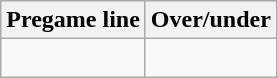<table class="wikitable">
<tr align="center">
<th style=>Pregame line</th>
<th style=>Over/under</th>
</tr>
<tr align="center">
<td> </td>
<td> </td>
</tr>
</table>
